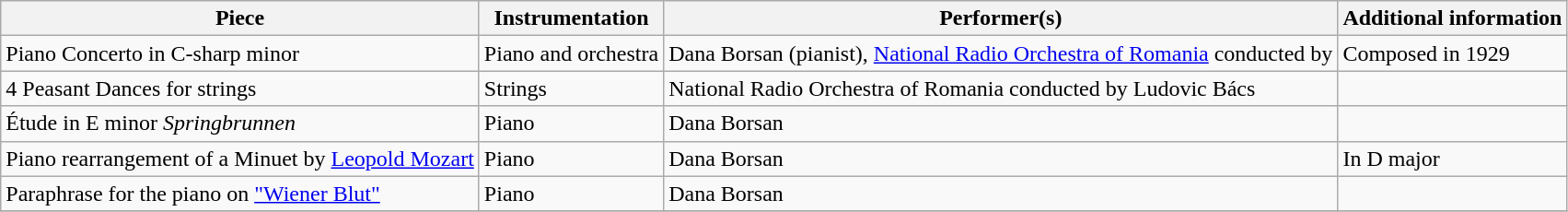<table class="wikitable">
<tr>
<th>Piece</th>
<th>Instrumentation</th>
<th>Performer(s)</th>
<th>Additional information</th>
</tr>
<tr>
<td>Piano Concerto in C-sharp minor</td>
<td>Piano and orchestra</td>
<td>Dana Borsan (pianist), <a href='#'>National Radio Orchestra of Romania</a> conducted by </td>
<td>Composed in 1929</td>
</tr>
<tr>
<td>4 Peasant Dances for strings</td>
<td>Strings</td>
<td>National Radio Orchestra of Romania conducted by Ludovic Bács</td>
<td></td>
</tr>
<tr>
<td>Étude in E minor <em>Springbrunnen</em></td>
<td>Piano</td>
<td>Dana Borsan</td>
<td></td>
</tr>
<tr>
<td>Piano rearrangement of a Minuet by <a href='#'>Leopold Mozart</a></td>
<td>Piano</td>
<td>Dana Borsan</td>
<td>In D major</td>
</tr>
<tr>
<td>Paraphrase for the piano on <a href='#'>"Wiener Blut"</a></td>
<td>Piano</td>
<td>Dana Borsan</td>
<td></td>
</tr>
<tr>
</tr>
</table>
